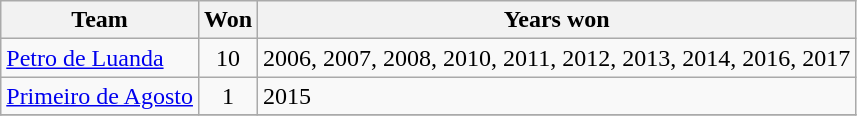<table class="wikitable" style="text-align:left;">
<tr>
<th>Team</th>
<th>Won</th>
<th>Years won</th>
</tr>
<tr>
<td><a href='#'>Petro de Luanda</a></td>
<td align=center>10</td>
<td>2006, 2007, 2008, 2010, 2011, 2012, 2013, 2014, 2016, 2017</td>
</tr>
<tr>
<td><a href='#'>Primeiro de Agosto</a></td>
<td align=center>1</td>
<td>2015</td>
</tr>
<tr>
</tr>
</table>
